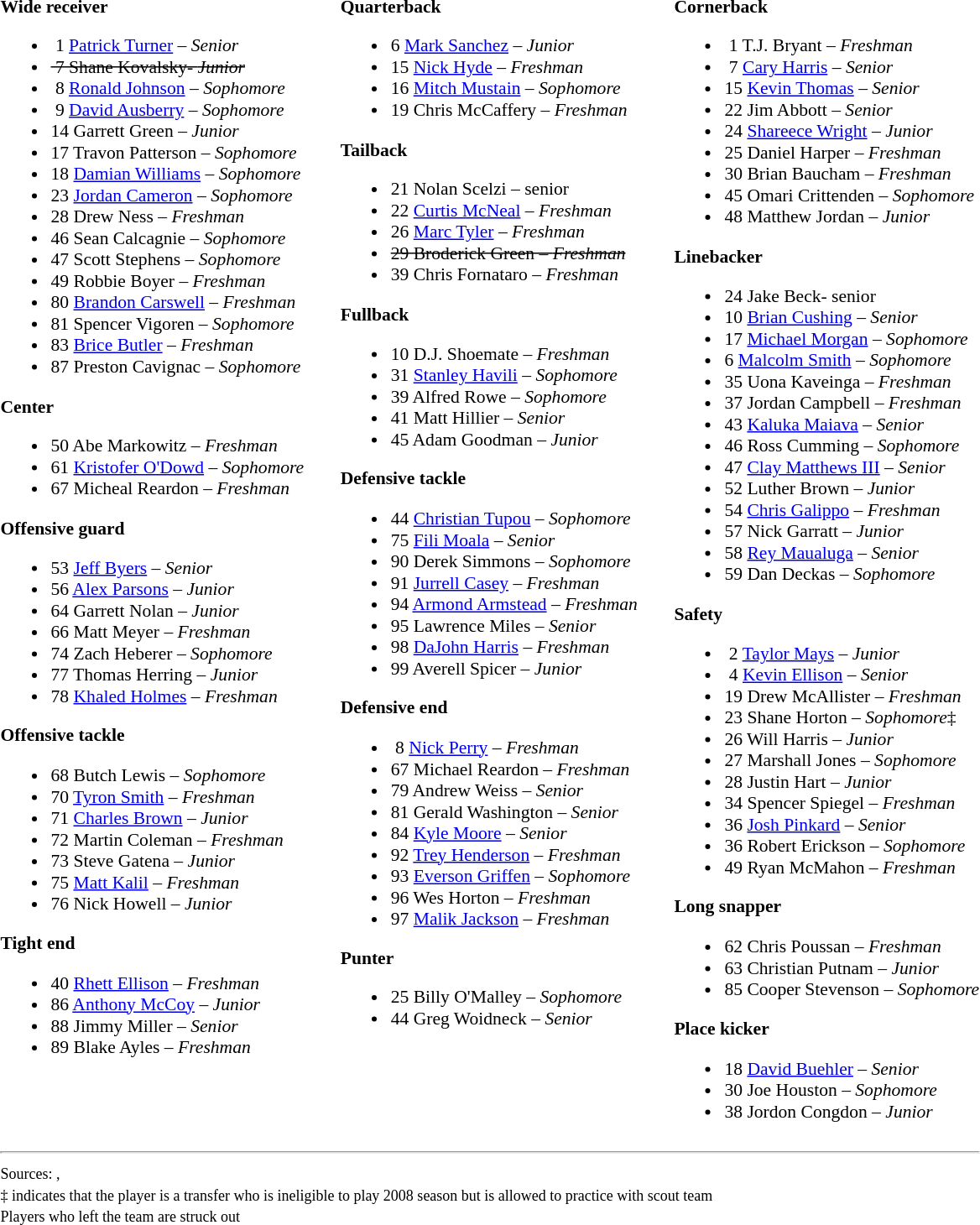<table class="toccolours" style="border-collapse:collapse; font-size:90%;">
<tr>
<td></td>
</tr>
<tr>
<td valign="top"><br><strong>Wide receiver</strong><ul><li> 1  <a href='#'>Patrick Turner</a> – <em>Senior</em></li><li><s> 7  Shane Kovalsky- <em>Junior</em></s></li><li> 8  <a href='#'>Ronald Johnson</a> – <em>Sophomore</em></li><li> 9  <a href='#'>David Ausberry</a> – <em> Sophomore</em></li><li>14  Garrett Green – <em>Junior</em></li><li>17  Travon Patterson – <em> Sophomore</em></li><li>18  <a href='#'>Damian Williams</a> – <em> Sophomore</em></li><li>23  <a href='#'>Jordan Cameron</a> – <em> Sophomore</em></li><li>28  Drew Ness – <em> Freshman</em></li><li>46  Sean Calcagnie – <em> Sophomore</em></li><li>47  Scott Stephens – <em> Sophomore</em></li><li>49  Robbie Boyer – <em>Freshman</em></li><li>80  <a href='#'>Brandon Carswell</a> – <em> Freshman</em></li><li>81  Spencer Vigoren – <em> Sophomore</em></li><li>83  <a href='#'>Brice Butler</a> – <em>Freshman</em></li><li>87  Preston Cavignac – <em> Sophomore</em></li></ul><strong>Center</strong><ul><li>50  Abe Markowitz – <em>Freshman</em></li><li>61  <a href='#'>Kristofer O'Dowd</a> – <em>Sophomore</em></li><li>67  Micheal Reardon – <em> Freshman</em></li></ul><strong>Offensive guard</strong><ul><li>53  <a href='#'>Jeff Byers</a> – <em> Senior</em></li><li>56  <a href='#'>Alex Parsons</a> – <em>Junior</em></li><li>64  Garrett Nolan – <em> Junior</em></li><li>66  Matt Meyer – <em>Freshman</em></li><li>74  Zach Heberer – <em> Sophomore</em></li><li>77  Thomas Herring – <em> Junior</em></li><li>78  <a href='#'>Khaled Holmes</a> – <em>Freshman</em></li></ul><strong>Offensive tackle</strong><ul><li>68  Butch Lewis – <em> Sophomore</em></li><li>70  <a href='#'>Tyron Smith</a> – <em>Freshman</em></li><li>71  <a href='#'>Charles Brown</a> – <em> Junior</em></li><li>72  Martin Coleman – <em> Freshman</em></li><li>73  Steve Gatena – <em> Junior</em></li><li>75  <a href='#'>Matt Kalil</a> – <em>Freshman</em></li><li>76  Nick Howell – <em> Junior</em></li></ul><strong>Tight end</strong><ul><li>40  <a href='#'>Rhett Ellison</a> – <em> Freshman</em></li><li>86  <a href='#'>Anthony McCoy</a> – <em>Junior</em></li><li>88 Jimmy Miller – <em> Senior</em></li><li>89  Blake Ayles – <em>Freshman</em></li></ul></td>
<td width="25"> </td>
<td valign="top"><br><strong>Quarterback</strong><ul><li>6   <a href='#'>Mark Sanchez</a> – <em> Junior</em></li><li>15  <a href='#'>Nick Hyde</a> – <em> Freshman</em></li><li>16  <a href='#'>Mitch Mustain</a> – <em> Sophomore</em></li><li>19  Chris McCaffery – <em>Freshman</em></li></ul><strong>Tailback</strong><ul><li>21  Nolan Scelzi – senior</li><li>22  <a href='#'>Curtis McNeal</a> – <em>Freshman</em></li><li>26  <a href='#'>Marc Tyler</a> – <em> Freshman</em></li><li><s>29 Broderick Green – <em> Freshman</em></s></li><li>39  Chris Fornataro – <em>Freshman</em></li></ul><strong>Fullback</strong><ul><li>10  D.J. Shoemate – <em>Freshman</em></li><li>31  <a href='#'>Stanley Havili</a> – <em> Sophomore</em></li><li>39  Alfred Rowe – <em> Sophomore</em></li><li>41  Matt Hillier – <em> Senior</em></li><li>45  Adam Goodman – <em> Junior</em></li></ul><strong>Defensive tackle</strong><ul><li>44  <a href='#'>Christian Tupou</a> – <em>Sophomore</em></li><li>75  <a href='#'>Fili Moala</a> – <em> Senior</em></li><li>90  Derek Simmons – <em> Sophomore</em></li><li>91  <a href='#'>Jurrell Casey</a> – <em>Freshman</em></li><li>94  <a href='#'>Armond Armstead</a> – <em>Freshman</em></li><li>95  Lawrence Miles – <em> Senior</em></li><li>98  <a href='#'>DaJohn Harris</a> – <em> Freshman</em></li><li>99  Averell Spicer – <em> Junior</em></li></ul><strong>Defensive end</strong><ul><li> 8  <a href='#'>Nick Perry</a> – <em>Freshman</em></li><li>67  Michael Reardon – <em> Freshman</em></li><li>79  Andrew Weiss – <em> Senior</em></li><li>81  Gerald Washington – <em> Senior</em></li><li>84  <a href='#'>Kyle Moore</a> – <em>Senior</em></li><li>92  <a href='#'>Trey Henderson</a> – <em> Freshman</em></li><li>93  <a href='#'>Everson Griffen</a> – <em>Sophomore</em></li><li>96  Wes Horton – <em>Freshman</em></li><li>97  <a href='#'>Malik Jackson</a> – <em>Freshman</em></li></ul><strong>Punter</strong><ul><li>25  Billy O'Malley – <em> Sophomore</em></li><li>44  Greg Woidneck – <em> Senior</em></li></ul></td>
<td width="25"> </td>
<td valign="top"><br><strong>Cornerback</strong><ul><li> 1  T.J. Bryant – <em>Freshman</em></li><li> 7  <a href='#'>Cary Harris</a> – <em>Senior</em></li><li>15  <a href='#'>Kevin Thomas</a> – <em>Senior</em></li><li>22  Jim Abbott – <em> Senior</em></li><li>24  <a href='#'>Shareece Wright</a> – <em>Junior</em></li><li>25  Daniel Harper – <em> Freshman</em></li><li>30  Brian Baucham – <em>Freshman</em></li><li>45  Omari Crittenden – <em> Sophomore</em></li><li>48  Matthew Jordan – <em> Junior</em></li></ul><strong>Linebacker</strong><ul><li>24  Jake Beck- senior</li><li>10  <a href='#'>Brian Cushing</a> – <em>Senior</em></li><li>17  <a href='#'>Michael Morgan</a> – <em> Sophomore</em></li><li>6   <a href='#'>Malcolm Smith</a> – <em>Sophomore</em></li><li>35  Uona Kaveinga – <em>Freshman</em></li><li>37  Jordan Campbell – <em> Freshman</em></li><li>43  <a href='#'>Kaluka Maiava</a> – <em>Senior</em></li><li>46  Ross Cumming – <em> Sophomore</em></li><li>47  <a href='#'>Clay Matthews III</a> – <em> Senior</em></li><li>52  Luther Brown – <em> Junior</em></li><li>54  <a href='#'>Chris Galippo</a> – <em> Freshman</em></li><li>57  Nick Garratt – <em> Junior</em></li><li>58  <a href='#'>Rey Maualuga</a> – <em>Senior</em></li><li>59  Dan Deckas – <em> Sophomore</em></li></ul><strong>Safety</strong><ul><li> 2  <a href='#'>Taylor Mays</a> – <em>Junior</em></li><li> 4  <a href='#'>Kevin Ellison</a> – <em>Senior</em></li><li>19  Drew McAllister – <em>Freshman</em></li><li>23  Shane Horton – <em>Sophomore</em>‡</li><li>26  Will Harris – <em> Junior</em></li><li>27  Marshall Jones – <em>Sophomore</em></li><li>28  Justin Hart – <em> Junior</em></li><li>34  Spencer Spiegel – <em> Freshman</em></li><li>36  <a href='#'>Josh Pinkard</a> – <em> Senior</em></li><li>36  Robert Erickson – <em> Sophomore</em></li><li>49  Ryan McMahon – <em>Freshman</em></li></ul><strong>Long snapper</strong><ul><li>62 Chris Poussan – <em>Freshman</em></li><li>63 Christian Putnam – <em> Junior</em></li><li>85 Cooper Stevenson – <em> Sophomore</em></li></ul><strong>Place kicker</strong><ul><li>18 <a href='#'>David Buehler</a> – <em>Senior</em></li><li>30 Joe Houston – <em> Sophomore</em></li><li>38 Jordon Congdon – <em> Junior</em></li></ul></td>
</tr>
<tr>
<td colspan="7"><hr><small>Sources: , <br>‡ indicates that the player is a transfer who is ineligible to play 2008 season but is allowed to practice with scout team<br>Players who left the team are struck out</small></td>
</tr>
</table>
